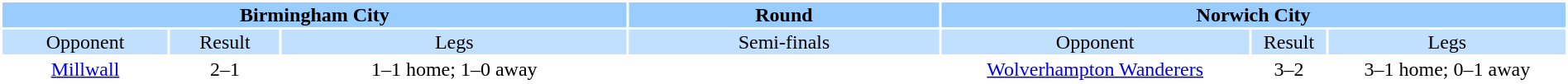<table width="100%" bgcolor=white>
<tr valign=top bgcolor=#99ccff>
<th colspan=3 style="width:40%"><strong>Birmingham City</strong></th>
<th style="width:20%"><strong>Round</strong></th>
<th colspan=3 style="width:40%"><strong> Norwich City</strong></th>
</tr>
<tr valign=top align="center" bgcolor=#c1e0ff>
<td>Opponent</td>
<td>Result</td>
<td>Legs</td>
<td bgcolor=#c1e0ff>Semi-finals</td>
<td>Opponent</td>
<td>Result</td>
<td>Legs</td>
</tr>
<tr align="center">
<td><a href='#'>Millwall</a></td>
<td>2–1</td>
<td>1–1 home; 1–0 away</td>
<td></td>
<td><a href='#'>Wolverhampton Wanderers</a></td>
<td>3–2</td>
<td>3–1 home; 0–1 away</td>
</tr>
</table>
